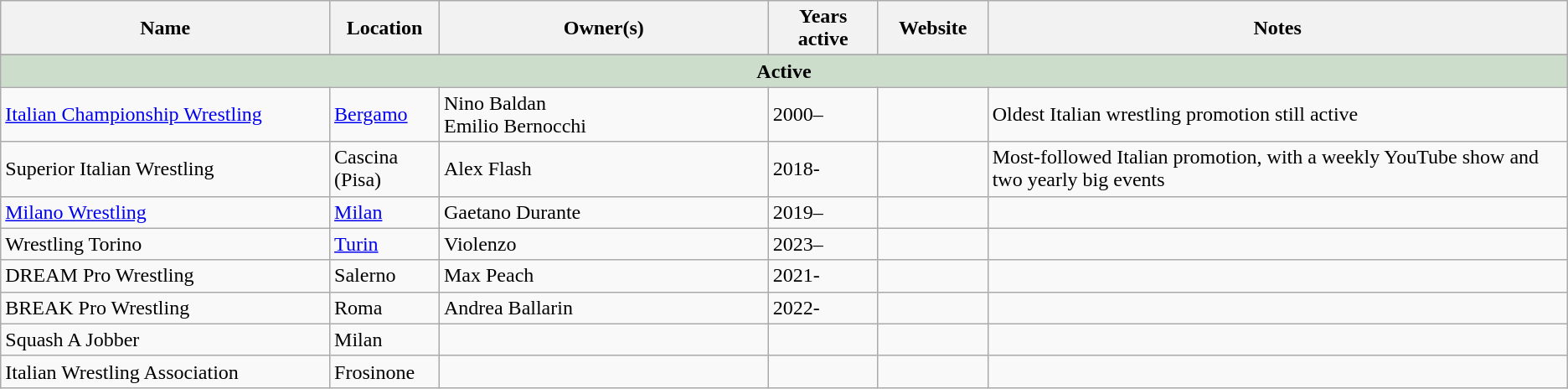<table class="wikitable sortable" style="text-align: left;">
<tr>
<th width="21%">Name</th>
<th width="7%">Location</th>
<th width="21%">Owner(s)</th>
<th width="7%">Years active</th>
<th width="7%">Website</th>
<th width="55%">Notes</th>
</tr>
<tr valign="top">
</tr>
<tr>
<td colspan=6 style="background: #ccddcc;" align=center><strong>Active</strong></td>
</tr>
<tr>
<td><a href='#'>Italian Championship Wrestling</a></td>
<td><a href='#'>Bergamo</a></td>
<td>Nino Baldan<br>Emilio Bernocchi<br></td>
<td>2000–</td>
<td></td>
<td>Oldest Italian wrestling promotion still active</td>
</tr>
<tr>
<td>Superior Italian Wrestling</td>
<td>Cascina (Pisa)</td>
<td>Alex Flash</td>
<td>2018-</td>
<td></td>
<td>Most-followed Italian promotion, with a weekly YouTube show and two yearly big events</td>
</tr>
<tr>
<td><a href='#'>Milano Wrestling</a></td>
<td><a href='#'>Milan</a></td>
<td>Gaetano Durante</td>
<td>2019–</td>
<td></td>
<td></td>
</tr>
<tr>
<td>Wrestling Torino</td>
<td><a href='#'>Turin</a></td>
<td>Violenzo</td>
<td>2023–</td>
<td></td>
<td></td>
</tr>
<tr>
<td>DREAM Pro Wrestling</td>
<td>Salerno</td>
<td>Max Peach</td>
<td>2021-</td>
<td></td>
<td></td>
</tr>
<tr>
<td>BREAK Pro Wrestling</td>
<td>Roma</td>
<td>Andrea Ballarin</td>
<td>2022-</td>
<td></td>
<td></td>
</tr>
<tr>
<td>Squash A Jobber</td>
<td>Milan</td>
<td></td>
<td></td>
<td></td>
<td></td>
</tr>
<tr>
<td>Italian Wrestling Association</td>
<td>Frosinone</td>
<td></td>
<td></td>
<td></td>
<td></td>
</tr>
</table>
